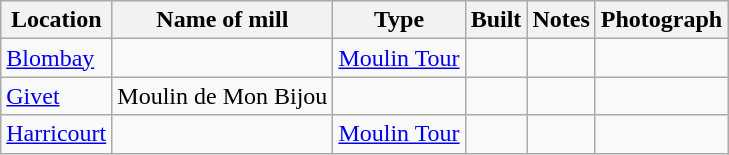<table class="wikitable">
<tr>
<th>Location</th>
<th>Name of mill</th>
<th>Type</th>
<th>Built</th>
<th>Notes</th>
<th>Photograph</th>
</tr>
<tr>
<td><a href='#'>Blombay</a></td>
<td></td>
<td><a href='#'>Moulin Tour</a></td>
<td></td>
<td></td>
<td></td>
</tr>
<tr>
<td><a href='#'>Givet</a></td>
<td>Moulin de Mon Bijou</td>
<td></td>
<td></td>
<td></td>
<td></td>
</tr>
<tr>
<td><a href='#'>Harricourt</a></td>
<td></td>
<td><a href='#'>Moulin Tour</a></td>
<td></td>
<td></td>
<td></td>
</tr>
</table>
